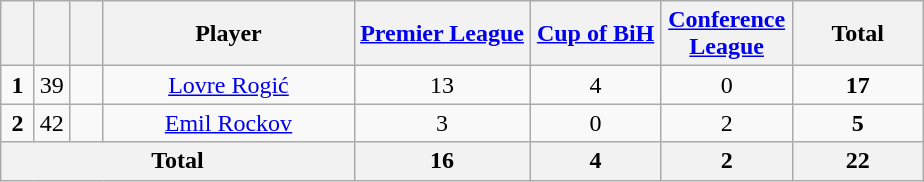<table class="wikitable" style="text-align:center;">
<tr>
<th width=15></th>
<th width=15></th>
<th width=15></th>
<th width=160>Player</th>
<th width=110><a href='#'>Premier League</a></th>
<th width=80><a href='#'>Cup of BiH</a></th>
<th width=80><a href='#'>Conference League</a></th>
<th width=80>Total</th>
</tr>
<tr>
<td><strong>1</strong></td>
<td>39</td>
<td></td>
<td><a href='#'>Lovre Rogić</a></td>
<td>13</td>
<td>4</td>
<td>0</td>
<td><strong>17</strong></td>
</tr>
<tr>
<td><strong>2</strong></td>
<td>42</td>
<td></td>
<td><a href='#'>Emil Rockov</a></td>
<td>3</td>
<td>0</td>
<td>2</td>
<td><strong>5</strong></td>
</tr>
<tr>
<th colspan="4">Total</th>
<th>16</th>
<th>4</th>
<th>2</th>
<th>22</th>
</tr>
</table>
